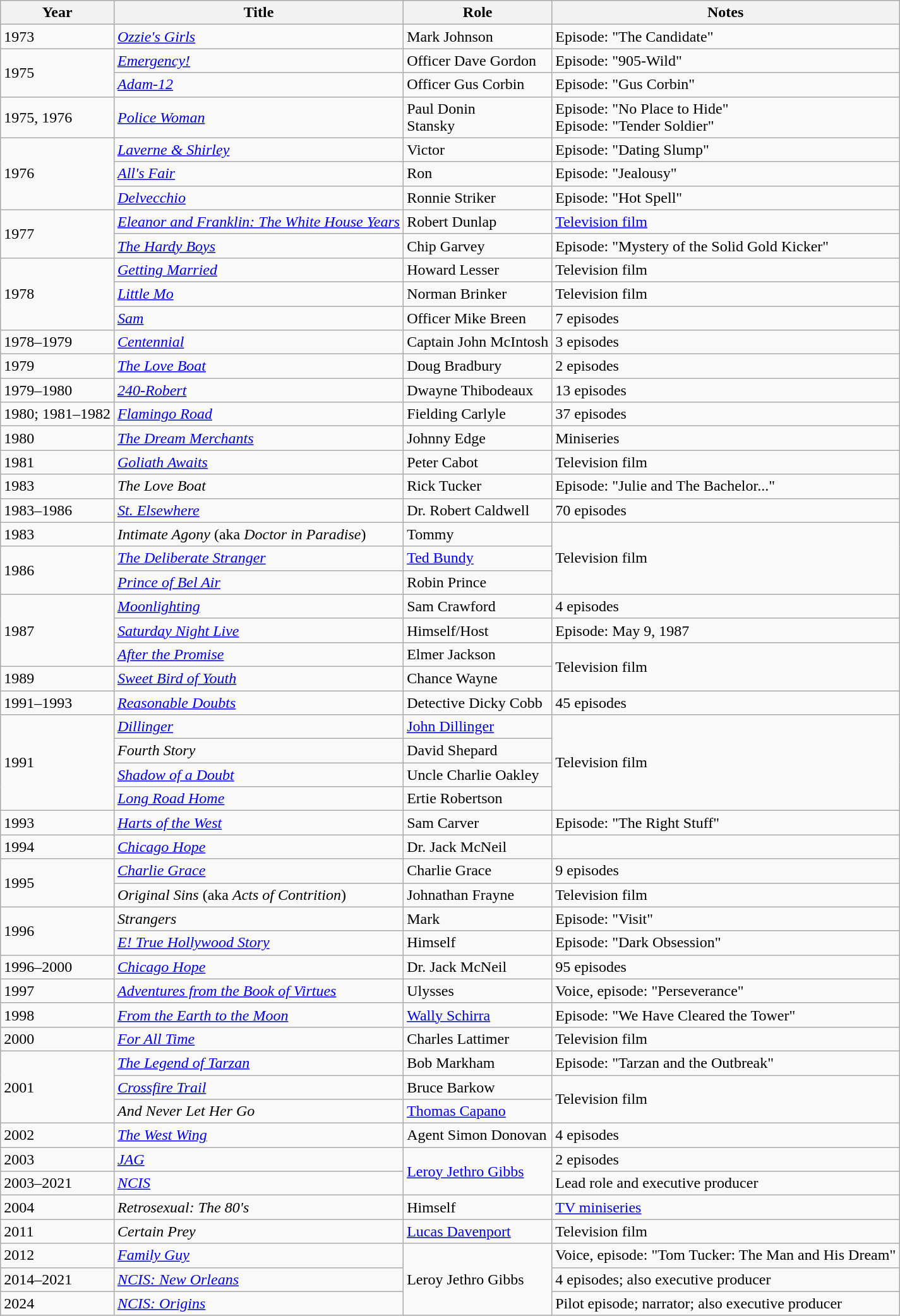<table class="wikitable sortable">
<tr>
<th>Year</th>
<th>Title</th>
<th>Role</th>
<th>Notes</th>
</tr>
<tr>
<td>1973</td>
<td><em><a href='#'>Ozzie's Girls</a></em></td>
<td>Mark Johnson</td>
<td>Episode: "The Candidate"</td>
</tr>
<tr>
<td rowspan=2>1975</td>
<td><em><a href='#'>Emergency!</a></em></td>
<td>Officer Dave Gordon</td>
<td>Episode: "905-Wild"</td>
</tr>
<tr>
<td><em><a href='#'>Adam-12</a></em></td>
<td>Officer Gus Corbin</td>
<td>Episode: "Gus Corbin"</td>
</tr>
<tr>
<td>1975, 1976</td>
<td><em><a href='#'>Police Woman</a></em></td>
<td>Paul Donin<br>Stansky</td>
<td>Episode: "No Place to Hide"<br>Episode: "Tender Soldier"</td>
</tr>
<tr>
<td rowspan=3>1976</td>
<td><em><a href='#'>Laverne & Shirley</a></em></td>
<td>Victor</td>
<td>Episode: "Dating Slump"</td>
</tr>
<tr>
<td><em><a href='#'>All's Fair</a></em></td>
<td>Ron</td>
<td>Episode: "Jealousy"</td>
</tr>
<tr>
<td><em><a href='#'>Delvecchio</a></em></td>
<td>Ronnie Striker</td>
<td>Episode: "Hot Spell"</td>
</tr>
<tr>
<td rowspan=2>1977</td>
<td><em><a href='#'>Eleanor and Franklin: The White House Years</a></em></td>
<td>Robert Dunlap</td>
<td><a href='#'>Television film</a></td>
</tr>
<tr>
<td><em><a href='#'>The Hardy Boys</a></em></td>
<td>Chip Garvey</td>
<td>Episode: "Mystery of the Solid Gold Kicker"</td>
</tr>
<tr>
<td rowspan=3>1978</td>
<td><em><a href='#'>Getting Married</a></em></td>
<td>Howard Lesser</td>
<td>Television film</td>
</tr>
<tr>
<td><em><a href='#'>Little Mo</a></em></td>
<td>Norman Brinker</td>
<td>Television film</td>
</tr>
<tr>
<td><em><a href='#'>Sam</a></em></td>
<td>Officer Mike Breen</td>
<td>7 episodes</td>
</tr>
<tr>
<td>1978–1979</td>
<td><em><a href='#'>Centennial</a></em></td>
<td>Captain John McIntosh</td>
<td>3 episodes</td>
</tr>
<tr>
<td>1979</td>
<td><em><a href='#'>The Love Boat</a></em></td>
<td>Doug Bradbury</td>
<td>2 episodes</td>
</tr>
<tr>
<td>1979–1980</td>
<td><em><a href='#'>240-Robert</a></em></td>
<td>Dwayne Thibodeaux</td>
<td>13 episodes</td>
</tr>
<tr>
<td>1980; 1981–1982</td>
<td><em><a href='#'>Flamingo Road</a></em></td>
<td>Fielding Carlyle</td>
<td>37 episodes</td>
</tr>
<tr>
<td>1980</td>
<td><em><a href='#'>The Dream Merchants</a></em></td>
<td>Johnny Edge</td>
<td>Miniseries</td>
</tr>
<tr>
<td>1981</td>
<td><em><a href='#'>Goliath Awaits</a></em></td>
<td>Peter Cabot</td>
<td>Television film</td>
</tr>
<tr>
<td>1983</td>
<td><em>The Love Boat</em></td>
<td>Rick Tucker</td>
<td>Episode: "Julie and The Bachelor..."</td>
</tr>
<tr>
<td>1983–1986</td>
<td><em><a href='#'>St. Elsewhere</a></em></td>
<td>Dr. Robert Caldwell</td>
<td>70 episodes</td>
</tr>
<tr>
<td>1983</td>
<td><em>Intimate Agony</em> (aka <em>Doctor in Paradise</em>)</td>
<td>Tommy</td>
<td rowspan=3>Television film</td>
</tr>
<tr>
<td rowspan=2>1986</td>
<td><em><a href='#'>The Deliberate Stranger</a></em></td>
<td><a href='#'>Ted Bundy</a></td>
</tr>
<tr>
<td><em><a href='#'>Prince of Bel Air</a></em></td>
<td>Robin Prince</td>
</tr>
<tr>
<td rowspan=3>1987</td>
<td><em><a href='#'>Moonlighting</a></em></td>
<td>Sam Crawford</td>
<td>4 episodes</td>
</tr>
<tr>
<td><em><a href='#'>Saturday Night Live</a></em></td>
<td>Himself/Host</td>
<td>Episode: May 9, 1987</td>
</tr>
<tr>
<td><em><a href='#'>After the Promise</a></em></td>
<td>Elmer Jackson</td>
<td rowspan=2>Television film</td>
</tr>
<tr>
<td>1989</td>
<td><em><a href='#'>Sweet Bird of Youth</a></em></td>
<td>Chance Wayne</td>
</tr>
<tr>
<td>1991–1993</td>
<td><em><a href='#'>Reasonable Doubts</a></em></td>
<td>Detective Dicky Cobb</td>
<td>45 episodes</td>
</tr>
<tr>
<td rowspan=4>1991</td>
<td><em><a href='#'>Dillinger</a></em></td>
<td><a href='#'>John Dillinger</a></td>
<td rowspan=4>Television film</td>
</tr>
<tr>
<td><em>Fourth Story</em></td>
<td>David Shepard</td>
</tr>
<tr>
<td><em><a href='#'>Shadow of a Doubt</a></em></td>
<td>Uncle Charlie Oakley</td>
</tr>
<tr>
<td><em><a href='#'>Long Road Home</a></em></td>
<td>Ertie Robertson</td>
</tr>
<tr>
<td>1993</td>
<td><em><a href='#'>Harts of the West</a></em></td>
<td>Sam Carver</td>
<td>Episode: "The Right Stuff"</td>
</tr>
<tr>
<td>1994</td>
<td><em><a href='#'>Chicago Hope</a></em></td>
<td>Dr. Jack McNeil</td>
<td></td>
</tr>
<tr>
<td rowspan=2>1995</td>
<td><em><a href='#'>Charlie Grace</a></em></td>
<td>Charlie Grace</td>
<td>9 episodes</td>
</tr>
<tr>
<td><em>Original Sins</em> (aka <em>Acts of Contrition</em>)</td>
<td>Johnathan Frayne</td>
<td>Television film</td>
</tr>
<tr>
<td rowspan=2>1996</td>
<td><em>Strangers</em></td>
<td>Mark</td>
<td>Episode: "Visit"</td>
</tr>
<tr>
<td><em><a href='#'>E! True Hollywood Story</a></em></td>
<td>Himself</td>
<td>Episode: "Dark Obsession"</td>
</tr>
<tr>
<td>1996–2000</td>
<td><em><a href='#'>Chicago Hope</a></em></td>
<td>Dr. Jack McNeil</td>
<td>95 episodes</td>
</tr>
<tr>
<td>1997</td>
<td><em><a href='#'>Adventures from the Book of Virtues</a></em></td>
<td>Ulysses</td>
<td>Voice, episode: "Perseverance"</td>
</tr>
<tr>
<td>1998</td>
<td><em><a href='#'>From the Earth to the Moon</a></em></td>
<td><a href='#'>Wally Schirra</a></td>
<td>Episode: "We Have Cleared the Tower"</td>
</tr>
<tr>
<td>2000</td>
<td><em><a href='#'>For All Time</a></em></td>
<td>Charles Lattimer</td>
<td>Television film</td>
</tr>
<tr>
<td rowspan=3>2001</td>
<td><em><a href='#'>The Legend of Tarzan</a></em></td>
<td>Bob Markham</td>
<td>Episode: "Tarzan and the Outbreak"</td>
</tr>
<tr>
<td><em><a href='#'>Crossfire Trail</a></em></td>
<td>Bruce Barkow</td>
<td rowspan=2>Television film</td>
</tr>
<tr>
<td><em>And Never Let Her Go</em></td>
<td><a href='#'>Thomas Capano</a></td>
</tr>
<tr>
<td>2002</td>
<td><em><a href='#'>The West Wing</a></em></td>
<td>Agent Simon Donovan</td>
<td>4 episodes</td>
</tr>
<tr>
<td>2003</td>
<td><em><a href='#'>JAG</a></em></td>
<td rowspan=2><a href='#'>Leroy Jethro Gibbs</a></td>
<td>2 episodes</td>
</tr>
<tr>
<td>2003–2021</td>
<td><em><a href='#'>NCIS</a></em></td>
<td>Lead role and executive producer</td>
</tr>
<tr>
<td>2004</td>
<td><em>Retrosexual: The 80's</em></td>
<td>Himself</td>
<td><a href='#'>TV miniseries</a></td>
</tr>
<tr>
<td>2011</td>
<td><em>Certain Prey</em></td>
<td><a href='#'>Lucas Davenport</a></td>
<td>Television film</td>
</tr>
<tr>
<td>2012</td>
<td><em><a href='#'>Family Guy</a></em></td>
<td rowspan=3>Leroy Jethro Gibbs</td>
<td>Voice, episode: "Tom Tucker: The Man and His Dream"</td>
</tr>
<tr>
<td>2014–2021</td>
<td><em><a href='#'>NCIS: New Orleans</a></em></td>
<td>4 episodes; also executive producer</td>
</tr>
<tr>
<td>2024</td>
<td><em><a href='#'>NCIS: Origins</a></em></td>
<td>Pilot episode; narrator; also executive producer</td>
</tr>
</table>
